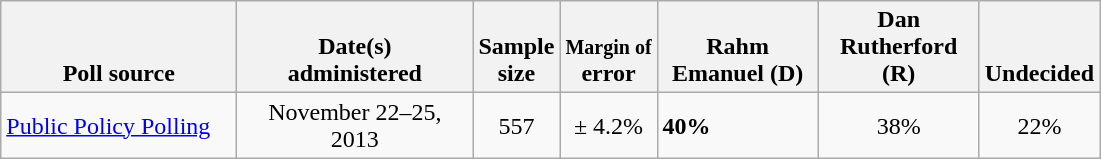<table class="wikitable">
<tr valign= bottom>
<th style="width:150px;">Poll source</th>
<th style="width:150px;">Date(s)<br>administered</th>
<th class=small>Sample<br>size</th>
<th><small>Margin of</small><br>error</th>
<th style="width:100px;">Rahm<br>Emanuel (D)</th>
<th style="width:100px;">Dan<br>Rutherford (R)</th>
<th style="width:40px;">Undecided</th>
</tr>
<tr>
<td><a href='#'>Public Policy Polling</a></td>
<td align=center>November 22–25, 2013</td>
<td align=center>557</td>
<td align=center>± 4.2%</td>
<td><strong>40%</strong></td>
<td align=center>38%</td>
<td align=center>22%</td>
</tr>
</table>
